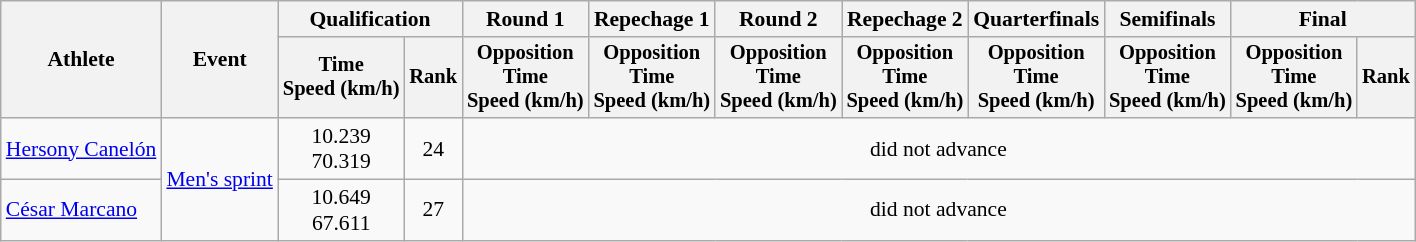<table class="wikitable" style="font-size:90%">
<tr>
<th rowspan=2>Athlete</th>
<th rowspan=2>Event</th>
<th colspan=2>Qualification</th>
<th>Round 1</th>
<th>Repechage 1</th>
<th>Round 2</th>
<th>Repechage 2</th>
<th>Quarterfinals</th>
<th>Semifinals</th>
<th colspan=2>Final</th>
</tr>
<tr style="font-size:95%">
<th>Time<br>Speed (km/h)</th>
<th>Rank</th>
<th>Opposition<br>Time<br>Speed (km/h)</th>
<th>Opposition<br>Time<br>Speed (km/h)</th>
<th>Opposition<br>Time<br>Speed (km/h)</th>
<th>Opposition<br>Time<br>Speed (km/h)</th>
<th>Opposition<br>Time<br>Speed (km/h)</th>
<th>Opposition<br>Time<br>Speed (km/h)</th>
<th>Opposition<br>Time<br>Speed (km/h)</th>
<th>Rank</th>
</tr>
<tr align=center>
<td align=left><a href='#'>Hersony Canelón</a></td>
<td align=left rowspan=2><a href='#'>Men's sprint</a></td>
<td>10.239<br>70.319</td>
<td>24</td>
<td colspan=8>did not advance</td>
</tr>
<tr align=center>
<td align=left><a href='#'>César Marcano</a></td>
<td>10.649<br>67.611</td>
<td>27</td>
<td colspan=8>did not advance</td>
</tr>
</table>
